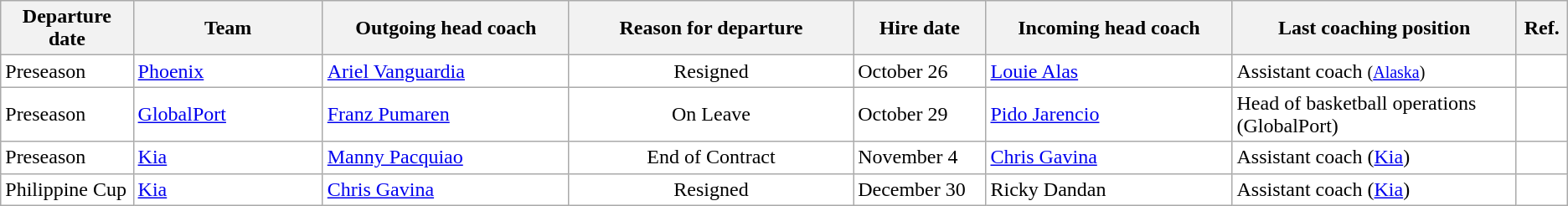<table class="wikitable sortable">
<tr>
<th style="width:7%;">Departure date</th>
<th style="width:10%;">Team</th>
<th style="width:13%;">Outgoing head coach</th>
<th style="width:15%;">Reason for departure</th>
<th style="width:7%;">Hire date</th>
<th style="width:13%;">Incoming head coach</th>
<th class="unsortable" style="width:15%;">Last coaching position</th>
<th class="unsortable" style="width:2%;">Ref.</th>
</tr>
<tr style="background:#fff;">
<td>Preseason</td>
<td><a href='#'>Phoenix</a></td>
<td><a href='#'>Ariel Vanguardia</a></td>
<td align=center>Resigned</td>
<td>October 26</td>
<td><a href='#'>Louie Alas</a></td>
<td>Assistant coach <small>(<a href='#'>Alaska</a>)</small></td>
<td></td>
</tr>
<tr style="background:#fff;">
<td>Preseason</td>
<td><a href='#'>GlobalPort</a></td>
<td><a href='#'>Franz Pumaren</a></td>
<td align=center>On Leave</td>
<td>October 29</td>
<td><a href='#'>Pido Jarencio</a></td>
<td>Head of basketball operations (GlobalPort)</td>
<td></td>
</tr>
<tr style="background:#fff;">
<td>Preseason</td>
<td><a href='#'>Kia</a></td>
<td><a href='#'>Manny Pacquiao</a></td>
<td align=center>End of Contract</td>
<td>November 4</td>
<td><a href='#'>Chris Gavina</a></td>
<td>Assistant coach (<a href='#'>Kia</a>)</td>
<td></td>
</tr>
<tr style="background:#fff;">
<td>Philippine Cup</td>
<td><a href='#'>Kia</a></td>
<td><a href='#'>Chris Gavina</a></td>
<td align=center>Resigned</td>
<td>December 30</td>
<td>Ricky Dandan</td>
<td>Assistant coach (<a href='#'>Kia</a>)</td>
<td></td>
</tr>
</table>
